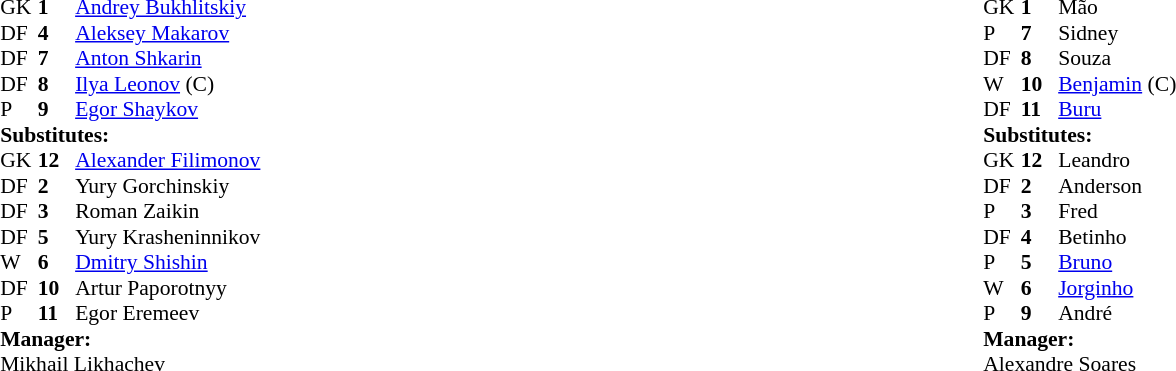<table width="100%">
<tr>
<td valign="top" width="50%"><br><table style="font-size: 90%" cellspacing="0" cellpadding="0" align=center>
<tr>
<th width=25></th>
<th width=25></th>
</tr>
<tr>
<td>GK</td>
<td><strong>1</strong></td>
<td><a href='#'>Andrey Bukhlitskiy</a></td>
</tr>
<tr>
<td>DF</td>
<td><strong>4</strong></td>
<td><a href='#'>Aleksey Makarov</a></td>
<td></td>
</tr>
<tr>
<td>DF</td>
<td><strong>7</strong></td>
<td><a href='#'>Anton Shkarin</a></td>
</tr>
<tr>
<td>DF</td>
<td><strong>8</strong></td>
<td><a href='#'>Ilya Leonov</a> (C)</td>
</tr>
<tr>
<td>P</td>
<td><strong>9</strong></td>
<td><a href='#'>Egor Shaykov</a></td>
</tr>
<tr>
<td colspan=3><strong>Substitutes:</strong></td>
</tr>
<tr>
<td>GK</td>
<td><strong>12</strong></td>
<td><a href='#'>Alexander Filimonov</a></td>
</tr>
<tr>
<td>DF</td>
<td><strong>2</strong></td>
<td>Yury Gorchinskiy</td>
</tr>
<tr>
<td>DF</td>
<td><strong>3</strong></td>
<td>Roman Zaikin</td>
</tr>
<tr>
<td>DF</td>
<td><strong>5</strong></td>
<td>Yury Krasheninnikov</td>
</tr>
<tr>
<td>W</td>
<td><strong>6</strong></td>
<td><a href='#'>Dmitry Shishin</a></td>
</tr>
<tr>
<td>DF</td>
<td><strong>10</strong></td>
<td>Artur Paporotnyy</td>
</tr>
<tr>
<td>P</td>
<td><strong>11</strong></td>
<td>Egor Eremeev</td>
<td></td>
</tr>
<tr>
<td colspan=3><strong>Manager:</strong></td>
</tr>
<tr>
<td colspan=4> Mikhail Likhachev</td>
</tr>
</table>
</td>
<td valign="top"></td>
<td style="vertical-align:top; width:50%"><br><table cellspacing="0" cellpadding="0" style="font-size:90%; margin:auto">
<tr>
<th width=25></th>
<th width=25></th>
</tr>
<tr>
<td>GK</td>
<td><strong>1</strong></td>
<td>Mão</td>
<td></td>
</tr>
<tr>
<td>P</td>
<td><strong>7</strong></td>
<td>Sidney</td>
</tr>
<tr>
<td>DF</td>
<td><strong>8</strong></td>
<td>Souza</td>
</tr>
<tr>
<td>W</td>
<td><strong>10</strong></td>
<td><a href='#'>Benjamin</a> (C)</td>
</tr>
<tr>
<td>DF</td>
<td><strong>11</strong></td>
<td><a href='#'>Buru</a></td>
</tr>
<tr>
<td colspan=3><strong>Substitutes:</strong></td>
</tr>
<tr>
<td>GK</td>
<td><strong>12</strong></td>
<td>Leandro</td>
</tr>
<tr>
<td>DF</td>
<td><strong>2</strong></td>
<td>Anderson</td>
</tr>
<tr>
<td>P</td>
<td><strong>3</strong></td>
<td>Fred</td>
</tr>
<tr>
<td>DF</td>
<td><strong>4</strong></td>
<td>Betinho</td>
<td></td>
</tr>
<tr>
<td>P</td>
<td><strong>5</strong></td>
<td><a href='#'>Bruno</a></td>
<td></td>
</tr>
<tr>
<td>W</td>
<td><strong>6</strong></td>
<td><a href='#'>Jorginho</a></td>
<td></td>
</tr>
<tr>
<td>P</td>
<td><strong>9</strong></td>
<td>André</td>
</tr>
<tr>
<td colspan=3><strong>Manager:</strong></td>
</tr>
<tr>
<td colspan=4> Alexandre Soares</td>
</tr>
</table>
</td>
</tr>
</table>
